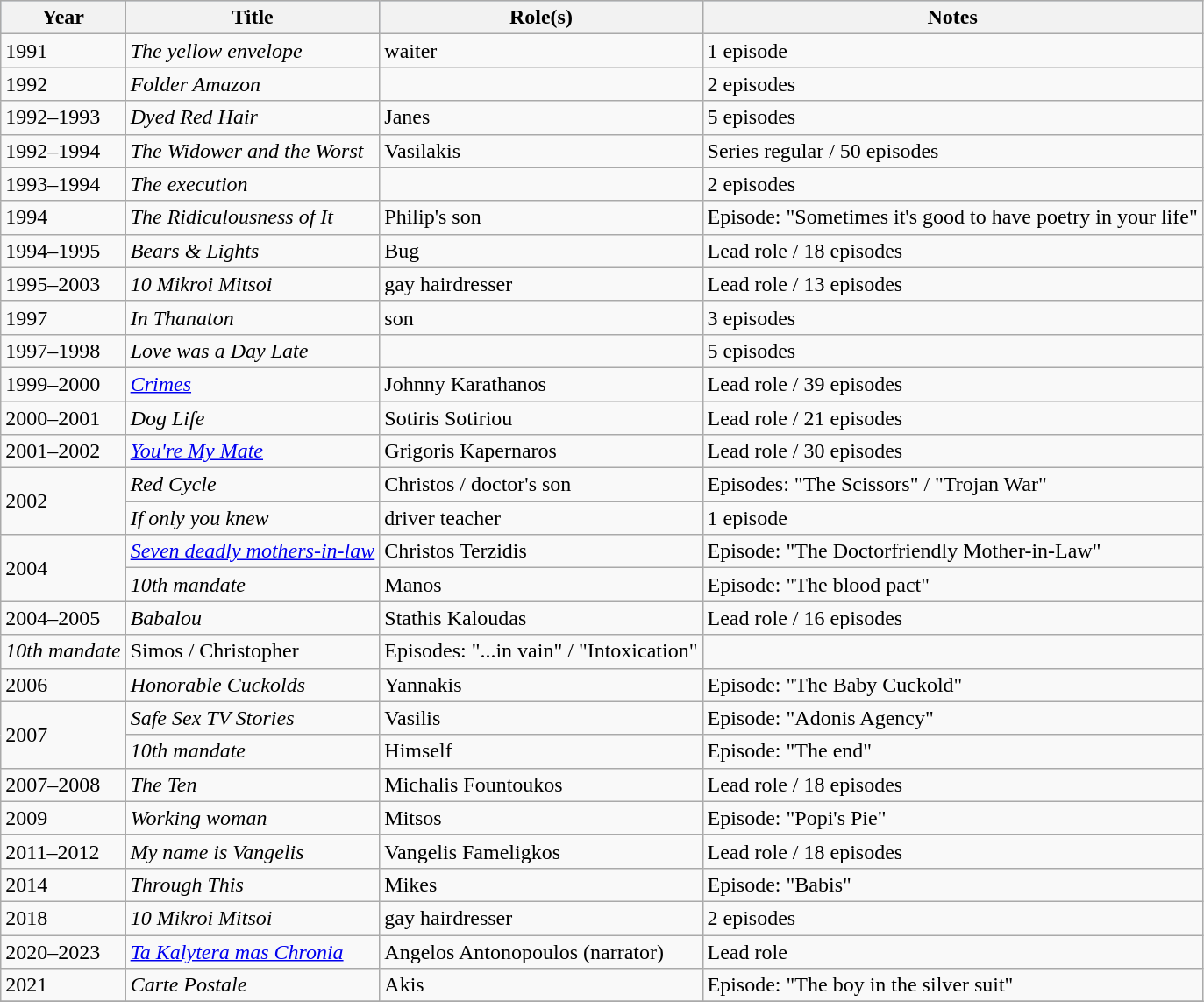<table class="wikitable">
<tr style="background:#b0c4de; text-align:center;">
<th>Year</th>
<th>Title</th>
<th>Role(s)</th>
<th>Notes</th>
</tr>
<tr>
<td>1991</td>
<td><em>The yellow envelope</em></td>
<td>waiter</td>
<td>1 episode</td>
</tr>
<tr>
<td>1992</td>
<td><em>Folder Amazon</em></td>
<td></td>
<td>2 episodes</td>
</tr>
<tr>
<td>1992–1993</td>
<td><em>Dyed Red Hair</em></td>
<td>Janes</td>
<td>5 episodes</td>
</tr>
<tr>
<td>1992–1994</td>
<td><em>The Widower and the Worst</em></td>
<td>Vasilakis</td>
<td>Series regular / 50 episodes</td>
</tr>
<tr>
<td>1993–1994</td>
<td><em>The execution</em></td>
<td></td>
<td>2 episodes</td>
</tr>
<tr>
<td>1994</td>
<td><em>The Ridiculousness of It</em></td>
<td>Philip's son</td>
<td>Episode: "Sometimes it's good to have poetry in your life"</td>
</tr>
<tr>
<td>1994–1995</td>
<td><em>Bears & Lights</em></td>
<td>Bug</td>
<td>Lead role / 18 episodes</td>
</tr>
<tr>
<td>1995–2003</td>
<td><em>10 Mikroi Mitsoi</em></td>
<td>gay hairdresser</td>
<td>Lead role / 13 episodes</td>
</tr>
<tr>
<td>1997</td>
<td><em>In Thanaton</em></td>
<td>son</td>
<td>3 episodes</td>
</tr>
<tr>
<td>1997–1998</td>
<td><em>Love was a Day Late</em></td>
<td></td>
<td>5 episodes</td>
</tr>
<tr>
<td>1999–2000</td>
<td><em><a href='#'>Crimes</a></em></td>
<td>Johnny Karathanos</td>
<td>Lead role / 39 episodes</td>
</tr>
<tr>
<td>2000–2001</td>
<td><em>Dog Life</em></td>
<td>Sotiris Sotiriou</td>
<td>Lead role / 21 episodes</td>
</tr>
<tr>
<td>2001–2002</td>
<td><em><a href='#'>You're My Mate</a></em></td>
<td>Grigoris Kapernaros</td>
<td>Lead role / 30 episodes</td>
</tr>
<tr>
<td rowspan="2">2002</td>
<td><em>Red Cycle</em></td>
<td>Christos / doctor's son</td>
<td>Episodes: "The Scissors" / "Trojan War"</td>
</tr>
<tr>
<td><em>If only you knew</em></td>
<td>driver teacher</td>
<td>1 episode</td>
</tr>
<tr>
<td rowspan="2">2004</td>
<td><em><a href='#'>Seven deadly mothers-in-law</a></em></td>
<td>Christos Terzidis</td>
<td>Episode: "The Doctorfriendly Mother-in-Law"</td>
</tr>
<tr>
<td><em>10th mandate</em></td>
<td>Manos</td>
<td>Episode: "The blood pact"</td>
</tr>
<tr>
<td>2004–2005</td>
<td><em>Babalou</em></td>
<td>Stathis Kaloudas</td>
<td>Lead role / 16 episodes</td>
</tr>
<tr>
<td><em>10th mandate</em></td>
<td>Simos / Christopher</td>
<td>Episodes: "...in vain" / "Intoxication"</td>
</tr>
<tr>
<td>2006</td>
<td><em>Honorable Cuckolds</em></td>
<td>Yannakis</td>
<td>Episode: "The Baby Cuckold"</td>
</tr>
<tr>
<td rowspan="2">2007</td>
<td><em>Safe Sex TV Stories</em></td>
<td>Vasilis</td>
<td>Episode: "Adonis Agency"</td>
</tr>
<tr>
<td><em>10th mandate</em></td>
<td>Himself</td>
<td>Episode: "The end"</td>
</tr>
<tr>
<td>2007–2008</td>
<td><em>The Ten</em></td>
<td>Michalis Fountoukos</td>
<td>Lead role / 18 episodes</td>
</tr>
<tr>
<td>2009</td>
<td><em>Working woman</em></td>
<td>Mitsos</td>
<td>Episode: "Popi's Pie"</td>
</tr>
<tr>
<td>2011–2012</td>
<td><em>My name is Vangelis</em></td>
<td>Vangelis Fameligkos</td>
<td>Lead role / 18 episodes</td>
</tr>
<tr>
<td>2014</td>
<td><em>Through This</em></td>
<td>Mikes</td>
<td>Episode: "Babis"</td>
</tr>
<tr>
<td>2018</td>
<td><em>10 Mikroi Mitsoi</em></td>
<td>gay hairdresser</td>
<td>2 episodes</td>
</tr>
<tr>
<td>2020–2023</td>
<td><em><a href='#'>Ta Kalytera mas Chronia</a></em></td>
<td>Angelos Antonopoulos (narrator)</td>
<td>Lead role</td>
</tr>
<tr>
<td>2021</td>
<td><em>Carte Postale</em></td>
<td>Akis</td>
<td>Episode: "The boy in the silver suit"</td>
</tr>
<tr>
</tr>
</table>
